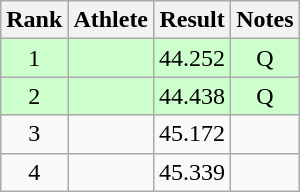<table class="wikitable" style="text-align:center">
<tr>
<th>Rank</th>
<th>Athlete</th>
<th>Result</th>
<th>Notes</th>
</tr>
<tr bgcolor=ccffcc>
<td>1</td>
<td align=left></td>
<td>44.252</td>
<td>Q</td>
</tr>
<tr bgcolor=ccffcc>
<td>2</td>
<td align=left></td>
<td>44.438</td>
<td>Q</td>
</tr>
<tr>
<td>3</td>
<td align=left></td>
<td>45.172</td>
<td></td>
</tr>
<tr>
<td>4</td>
<td align=left></td>
<td>45.339</td>
<td></td>
</tr>
</table>
